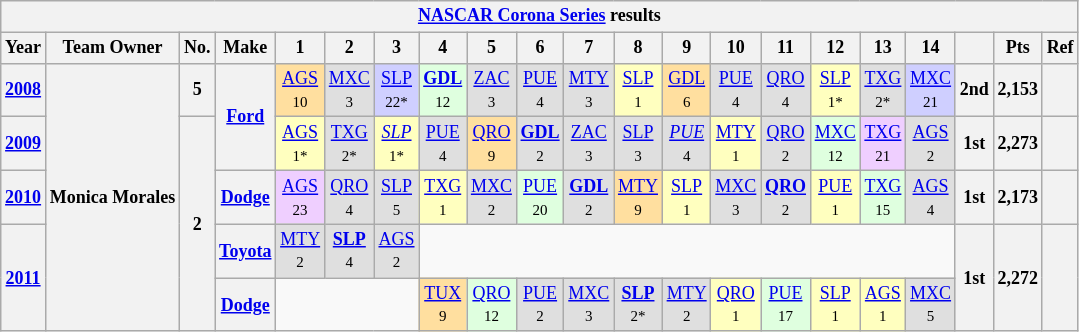<table class="wikitable" style="text-align:center; font-size:75%">
<tr>
<th colspan=23><a href='#'>NASCAR Corona Series</a> results</th>
</tr>
<tr>
<th>Year</th>
<th>Team Owner</th>
<th>No.</th>
<th>Make</th>
<th>1</th>
<th>2</th>
<th>3</th>
<th>4</th>
<th>5</th>
<th>6</th>
<th>7</th>
<th>8</th>
<th>9</th>
<th>10</th>
<th>11</th>
<th>12</th>
<th>13</th>
<th>14</th>
<th></th>
<th>Pts</th>
<th>Ref</th>
</tr>
<tr>
<th><a href='#'>2008</a></th>
<th rowspan=5>Monica Morales</th>
<th>5</th>
<th rowspan=2><a href='#'>Ford</a></th>
<td style="background-color:#FFDF9F;"><a href='#'>AGS</a><br><small>10</small></td>
<td style="background-color:#DFDFDF;"><a href='#'>MXC</a><br><small>3</small></td>
<td style="background-color:#CFCFFF;"><a href='#'>SLP</a><br><small>22*</small></td>
<td style="background-color:#DFFFDF;"><strong><a href='#'>GDL</a></strong><br><small>12</small></td>
<td style="background-color:#DFDFDF;"><a href='#'>ZAC</a><br><small>3</small></td>
<td style="background-color:#DFDFDF;"><a href='#'>PUE</a><br><small>4</small></td>
<td style="background-color:#DFDFDF;"><a href='#'>MTY</a><br><small>3</small></td>
<td style="background-color:#FFFFBF;"><a href='#'>SLP</a><br><small>1</small></td>
<td style="background-color:#FFDF9F;"><a href='#'>GDL</a><br><small>6</small></td>
<td style="background-color:#DFDFDF;"><a href='#'>PUE</a><br><small>4</small></td>
<td style="background-color:#DFDFDF;"><a href='#'>QRO</a><br><small>4</small></td>
<td style="background-color:#FFFFBF;"><a href='#'>SLP</a><br><small>1*</small></td>
<td style="background-color:#DFDFDF;"><a href='#'>TXG</a><br><small>2*</small></td>
<td style="background-color:#CFCFFF;"><a href='#'>MXC</a><br><small>21</small></td>
<th>2nd</th>
<th>2,153</th>
<th></th>
</tr>
<tr>
<th><a href='#'>2009</a></th>
<th rowspan=4>2</th>
<td style="background-color:#FFFFBF;"><a href='#'>AGS</a><br><small>1*</small></td>
<td style="background-color:#DFDFDF;"><a href='#'>TXG</a><br><small>2*</small></td>
<td style="background-color:#FFFFBF;"><em><a href='#'>SLP</a></em><br><small>1*</small></td>
<td style="background-color:#DFDFDF;"><a href='#'>PUE</a><br><small>4</small></td>
<td style="background-color:#FFDF9F;"><a href='#'>QRO</a><br><small>9</small></td>
<td style="background-color:#DFDFDF;"><strong><a href='#'>GDL</a></strong><br><small>2</small></td>
<td style="background-color:#DFDFDF;"><a href='#'>ZAC</a><br><small>3</small></td>
<td style="background-color:#DFDFDF;"><a href='#'>SLP</a><br><small>3</small></td>
<td style="background-color:#DFDFDF;"><em><a href='#'>PUE</a></em><br><small>4</small></td>
<td style="background-color:#FFFFBF;"><a href='#'>MTY</a><br><small>1</small></td>
<td style="background-color:#DFDFDF;"><a href='#'>QRO</a><br><small>2</small></td>
<td style="background-color:#DFFFDF;"><a href='#'>MXC</a><br><small>12</small></td>
<td style="background-color:#EFCFFF;"><a href='#'>TXG</a><br><small>21</small></td>
<td style="background-color:#DFDFDF;"><a href='#'>AGS</a><br><small>2</small></td>
<th>1st</th>
<th>2,273</th>
<th></th>
</tr>
<tr>
<th><a href='#'>2010</a></th>
<th><a href='#'>Dodge</a></th>
<td style="background-color:#EFCFFF;"><a href='#'>AGS</a><br><small>23</small></td>
<td style="background-color:#DFDFDF;"><a href='#'>QRO</a><br><small>4</small></td>
<td style="background-color:#DFDFDF;"><a href='#'>SLP</a><br><small>5</small></td>
<td style="background-color:#FFFFBF;"><a href='#'>TXG</a><br><small>1</small></td>
<td style="background-color:#DFDFDF;"><a href='#'>MXC</a><br><small>2</small></td>
<td style="background-color:#DFFFDF;"><a href='#'>PUE</a><br><small>20</small></td>
<td style="background-color:#DFDFDF;"><strong><a href='#'>GDL</a></strong><br><small>2</small></td>
<td style="background-color:#FFDF9F;"><a href='#'>MTY</a><br><small>9</small></td>
<td style="background-color:#FFFFBF;"><a href='#'>SLP</a><br><small>1</small></td>
<td style="background-color:#DFDFDF;"><a href='#'>MXC</a><br><small>3</small></td>
<td style="background-color:#DFDFDF;"><strong><a href='#'>QRO</a></strong><br><small>2</small></td>
<td style="background-color:#FFFFBF;"><a href='#'>PUE</a><br><small>1</small></td>
<td style="background-color:#DFFFDF;"><a href='#'>TXG</a><br><small>15</small></td>
<td style="background-color:#DFDFDF;"><a href='#'>AGS</a><br><small>4</small></td>
<th>1st</th>
<th>2,173</th>
<th></th>
</tr>
<tr>
<th rowspan=2><a href='#'>2011</a></th>
<th><a href='#'>Toyota</a></th>
<td style="background-color:#DFDFDF;"><a href='#'>MTY</a><br><small>2</small></td>
<td style="background-color:#DFDFDF;"><strong><a href='#'>SLP</a></strong><br><small>4</small></td>
<td style="background-color:#DFDFDF;"><a href='#'>AGS</a><br><small>2</small></td>
<td colspan=11></td>
<th rowspan=2>1st</th>
<th rowspan=2>2,272</th>
<th rowspan=2></th>
</tr>
<tr>
<th><a href='#'>Dodge</a></th>
<td colspan=3></td>
<td style="background-color:#FFDF9F;"><a href='#'>TUX</a><br><small>9</small></td>
<td style="background-color:#DFFFDF;"><a href='#'>QRO</a><br><small>12</small></td>
<td style="background-color:#DFDFDF;"><a href='#'>PUE</a><br><small>2</small></td>
<td style="background-color:#DFDFDF;"><a href='#'>MXC</a><br><small>3</small></td>
<td style="background-color:#DFDFDF;"><strong><a href='#'>SLP</a></strong><br><small>2*</small></td>
<td style="background-color:#DFDFDF;"><a href='#'>MTY</a><br><small>2</small></td>
<td style="background-color:#FFFFBF;"><a href='#'>QRO</a><br><small>1</small></td>
<td style="background-color:#DFFFDF;"><a href='#'>PUE</a><br><small>17</small></td>
<td style="background-color:#FFFFBF;"><a href='#'>SLP</a><br><small>1</small></td>
<td style="background-color:#FFFFBF;"><a href='#'>AGS</a><br><small>1</small></td>
<td style="background-color:#DFDFDF;"><a href='#'>MXC</a><br><small>5</small></td>
</tr>
</table>
